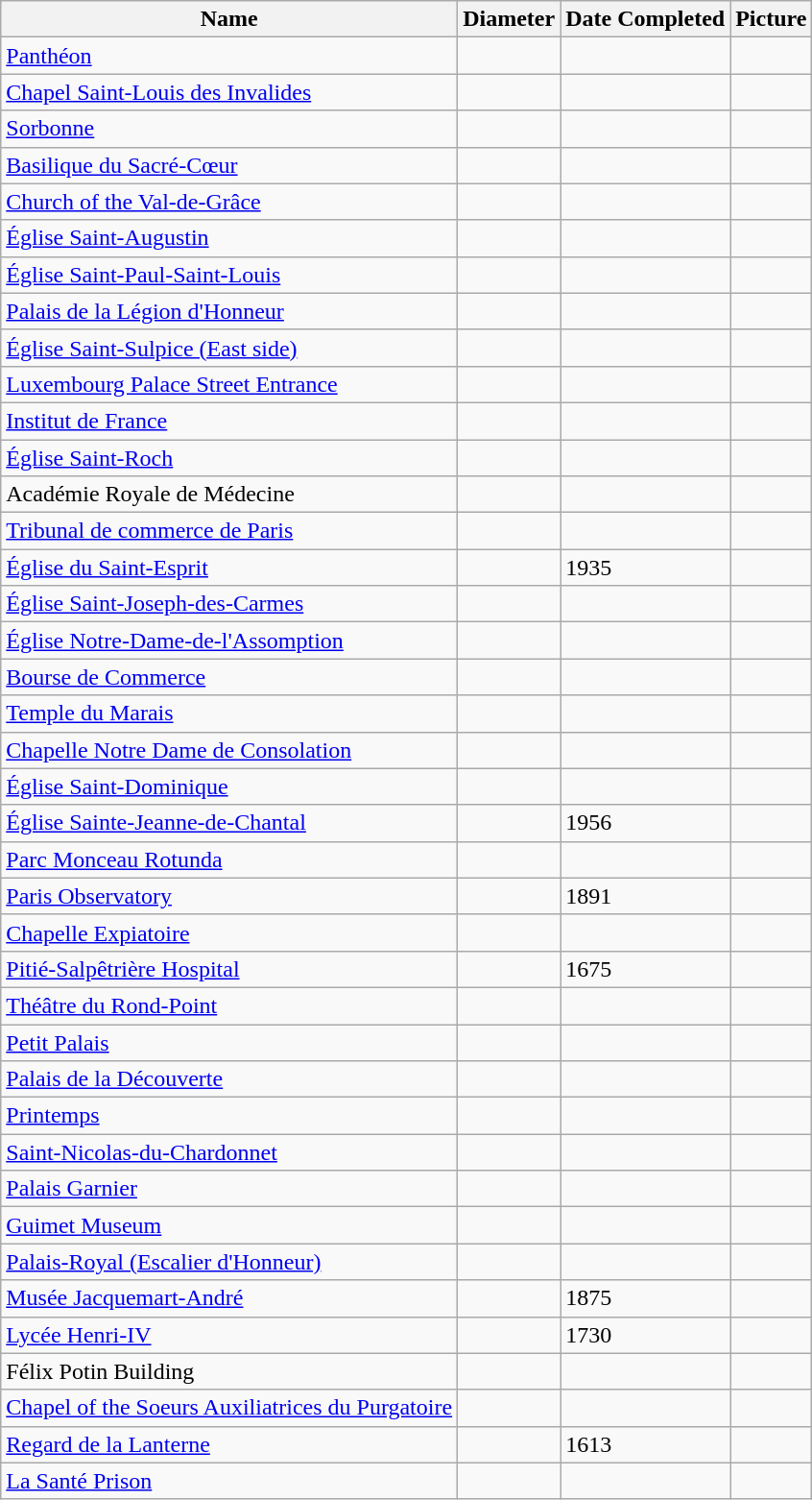<table class="wikitable">
<tr>
<th>Name</th>
<th>Diameter</th>
<th>Date Completed</th>
<th>Picture</th>
</tr>
<tr>
<td><a href='#'>Panthéon</a></td>
<td></td>
<td></td>
<td></td>
</tr>
<tr>
<td><a href='#'>Chapel Saint-Louis des Invalides</a></td>
<td></td>
<td></td>
<td></td>
</tr>
<tr>
<td><a href='#'>Sorbonne</a></td>
<td></td>
<td></td>
<td></td>
</tr>
<tr>
<td><a href='#'>Basilique du Sacré-Cœur</a></td>
<td></td>
<td></td>
<td></td>
</tr>
<tr>
<td><a href='#'>Church of the Val-de-Grâce</a></td>
<td></td>
<td></td>
<td></td>
</tr>
<tr>
<td><a href='#'>Église Saint-Augustin</a></td>
<td></td>
<td></td>
<td></td>
</tr>
<tr>
<td><a href='#'>Église Saint-Paul-Saint-Louis</a></td>
<td></td>
<td></td>
<td></td>
</tr>
<tr>
<td><a href='#'>Palais de la Légion d'Honneur</a></td>
<td></td>
<td></td>
<td></td>
</tr>
<tr>
<td><a href='#'>Église Saint-Sulpice (East side)</a></td>
<td></td>
<td></td>
<td></td>
</tr>
<tr>
<td><a href='#'>Luxembourg Palace Street Entrance</a></td>
<td></td>
<td></td>
<td></td>
</tr>
<tr>
<td><a href='#'>Institut de France</a></td>
<td></td>
<td></td>
<td></td>
</tr>
<tr>
<td><a href='#'>Église Saint-Roch</a></td>
<td></td>
<td></td>
<td></td>
</tr>
<tr>
<td>Académie Royale de Médecine</td>
<td></td>
<td></td>
<td></td>
</tr>
<tr>
<td><a href='#'>Tribunal de commerce de Paris</a></td>
<td></td>
<td></td>
<td></td>
</tr>
<tr>
<td><a href='#'>Église du Saint-Esprit</a></td>
<td></td>
<td>1935</td>
<td></td>
</tr>
<tr>
<td><a href='#'>Église Saint-Joseph-des-Carmes</a></td>
<td></td>
<td></td>
<td></td>
</tr>
<tr>
<td><a href='#'>Église Notre-Dame-de-l'Assomption</a></td>
<td></td>
<td></td>
<td></td>
</tr>
<tr>
<td><a href='#'>Bourse de Commerce</a></td>
<td></td>
<td></td>
<td></td>
</tr>
<tr>
<td><a href='#'>Temple du Marais</a></td>
<td></td>
<td></td>
<td></td>
</tr>
<tr>
<td><a href='#'>Chapelle Notre Dame de Consolation</a></td>
<td></td>
<td></td>
<td></td>
</tr>
<tr>
<td><a href='#'>Église Saint-Dominique</a></td>
<td></td>
<td></td>
<td></td>
</tr>
<tr>
<td><a href='#'>Église Sainte-Jeanne-de-Chantal</a></td>
<td></td>
<td>1956</td>
<td></td>
</tr>
<tr>
<td><a href='#'>Parc Monceau Rotunda</a></td>
<td></td>
<td></td>
<td></td>
</tr>
<tr>
<td><a href='#'>Paris Observatory</a></td>
<td></td>
<td>1891</td>
<td></td>
</tr>
<tr>
<td><a href='#'>Chapelle Expiatoire</a></td>
<td></td>
<td></td>
<td></td>
</tr>
<tr>
<td><a href='#'>Pitié-Salpêtrière Hospital</a></td>
<td></td>
<td>1675</td>
<td></td>
</tr>
<tr>
<td><a href='#'>Théâtre du Rond-Point</a></td>
<td></td>
<td></td>
<td></td>
</tr>
<tr>
<td><a href='#'>Petit Palais</a></td>
<td></td>
<td></td>
<td></td>
</tr>
<tr>
<td><a href='#'>Palais de la Découverte</a></td>
<td></td>
<td></td>
<td></td>
</tr>
<tr>
<td><a href='#'>Printemps</a></td>
<td></td>
<td></td>
<td></td>
</tr>
<tr>
<td><a href='#'>Saint-Nicolas-du-Chardonnet</a></td>
<td></td>
<td></td>
<td></td>
</tr>
<tr>
<td><a href='#'>Palais Garnier</a></td>
<td></td>
<td></td>
<td></td>
</tr>
<tr>
<td><a href='#'>Guimet Museum</a></td>
<td></td>
<td></td>
<td></td>
</tr>
<tr>
<td><a href='#'>Palais-Royal (Escalier d'Honneur)</a></td>
<td></td>
<td></td>
<td></td>
</tr>
<tr>
<td><a href='#'>Musée Jacquemart-André</a></td>
<td></td>
<td>1875</td>
<td></td>
</tr>
<tr>
<td><a href='#'>Lycée Henri-IV</a></td>
<td></td>
<td>1730</td>
<td></td>
</tr>
<tr>
<td>Félix Potin Building</td>
<td></td>
<td></td>
<td></td>
</tr>
<tr>
<td><a href='#'>Chapel of the Soeurs Auxiliatrices du Purgatoire</a></td>
<td></td>
<td></td>
<td></td>
</tr>
<tr>
<td><a href='#'>Regard de la Lanterne</a></td>
<td></td>
<td>1613</td>
<td></td>
</tr>
<tr>
<td><a href='#'>La Santé Prison</a></td>
<td></td>
<td></td>
<td></td>
</tr>
</table>
